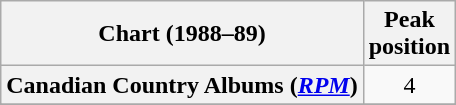<table class="wikitable sortable plainrowheaders" style="text-align:center">
<tr>
<th scope="col">Chart (1988–89)</th>
<th scope="col">Peak<br> position</th>
</tr>
<tr>
<th scope="row">Canadian Country Albums (<em><a href='#'>RPM</a></em>)</th>
<td>4</td>
</tr>
<tr>
</tr>
<tr>
</tr>
</table>
